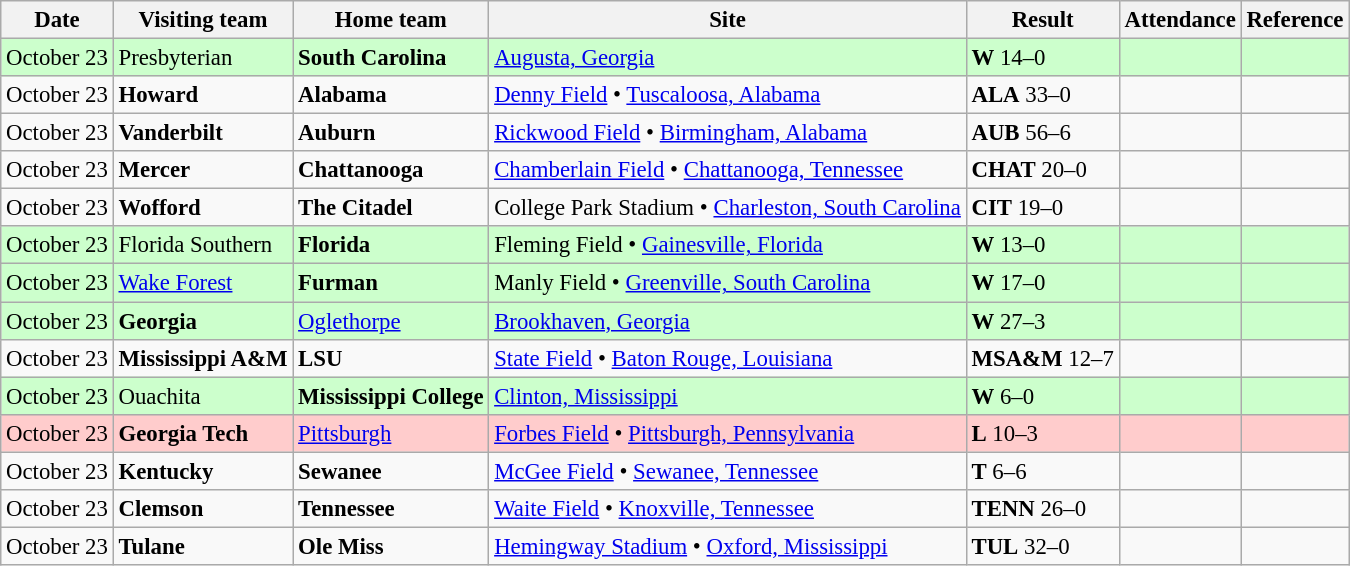<table class="wikitable" style="font-size:95%;">
<tr>
<th>Date</th>
<th>Visiting team</th>
<th>Home team</th>
<th>Site</th>
<th>Result</th>
<th>Attendance</th>
<th class="unsortable">Reference</th>
</tr>
<tr bgcolor=ccffcc>
<td>October 23</td>
<td>Presbyterian</td>
<td><strong>South Carolina</strong></td>
<td><a href='#'>Augusta, Georgia</a></td>
<td><strong>W</strong> 14–0</td>
<td></td>
<td></td>
</tr>
<tr bgcolor=>
<td>October 23</td>
<td><strong>Howard</strong></td>
<td><strong>Alabama</strong></td>
<td><a href='#'>Denny Field</a> • <a href='#'>Tuscaloosa, Alabama</a></td>
<td><strong>ALA</strong> 33–0</td>
<td></td>
<td></td>
</tr>
<tr bgcolor=>
<td>October 23</td>
<td><strong>Vanderbilt</strong></td>
<td><strong>Auburn</strong></td>
<td><a href='#'>Rickwood Field</a> • <a href='#'>Birmingham, Alabama</a></td>
<td><strong>AUB</strong> 56–6</td>
<td></td>
<td></td>
</tr>
<tr bgcolor=>
<td>October 23</td>
<td><strong>Mercer</strong></td>
<td><strong>Chattanooga</strong></td>
<td><a href='#'>Chamberlain Field</a> • <a href='#'>Chattanooga, Tennessee</a></td>
<td><strong>CHAT</strong> 20–0</td>
<td></td>
<td></td>
</tr>
<tr bgcolor=>
<td>October 23</td>
<td><strong>Wofford</strong></td>
<td><strong>The Citadel</strong></td>
<td>College Park Stadium • <a href='#'>Charleston, South Carolina</a></td>
<td><strong>CIT</strong> 19–0</td>
<td></td>
<td></td>
</tr>
<tr bgcolor=ccffcc>
<td>October 23</td>
<td>Florida Southern</td>
<td><strong>Florida</strong></td>
<td>Fleming Field • <a href='#'>Gainesville, Florida</a></td>
<td><strong>W</strong> 13–0</td>
<td></td>
<td></td>
</tr>
<tr bgcolor=ccffcc>
<td>October 23</td>
<td><a href='#'>Wake Forest</a></td>
<td><strong>Furman</strong></td>
<td>Manly Field • <a href='#'>Greenville, South Carolina</a></td>
<td><strong>W</strong> 17–0</td>
<td></td>
<td></td>
</tr>
<tr bgcolor=ccffcc>
<td>October 23</td>
<td><strong>Georgia</strong></td>
<td><a href='#'>Oglethorpe</a></td>
<td><a href='#'>Brookhaven, Georgia</a></td>
<td><strong>W</strong> 27–3</td>
<td></td>
<td></td>
</tr>
<tr bgcolor=>
<td>October 23</td>
<td><strong>Mississippi A&M</strong></td>
<td><strong>LSU</strong></td>
<td><a href='#'>State Field</a> • <a href='#'>Baton Rouge, Louisiana</a></td>
<td><strong>MSA&M</strong> 12–7</td>
<td></td>
<td></td>
</tr>
<tr bgcolor=ccffcc>
<td>October 23</td>
<td>Ouachita</td>
<td><strong>Mississippi College</strong></td>
<td><a href='#'>Clinton, Mississippi</a></td>
<td><strong>W</strong> 6–0</td>
<td></td>
<td></td>
</tr>
<tr bgcolor=ffcccc>
<td>October 23</td>
<td><strong>Georgia Tech</strong></td>
<td><a href='#'>Pittsburgh</a></td>
<td><a href='#'>Forbes Field</a> • <a href='#'>Pittsburgh, Pennsylvania</a></td>
<td><strong>L</strong> 10–3</td>
<td></td>
<td></td>
</tr>
<tr bgcolor=>
<td>October 23</td>
<td><strong>Kentucky</strong></td>
<td><strong>Sewanee</strong></td>
<td><a href='#'>McGee Field</a> • <a href='#'>Sewanee, Tennessee</a></td>
<td><strong>T</strong> 6–6</td>
<td></td>
<td></td>
</tr>
<tr bgcolor=>
<td>October 23</td>
<td><strong>Clemson</strong></td>
<td><strong>Tennessee</strong></td>
<td><a href='#'>Waite Field</a> • <a href='#'>Knoxville, Tennessee</a></td>
<td><strong>TENN</strong> 26–0</td>
<td></td>
<td></td>
</tr>
<tr bgcolor=>
<td>October 23</td>
<td><strong>Tulane</strong></td>
<td><strong>Ole Miss</strong></td>
<td><a href='#'>Hemingway Stadium</a> • <a href='#'>Oxford, Mississippi</a></td>
<td><strong>TUL</strong> 32–0</td>
<td></td>
<td></td>
</tr>
</table>
